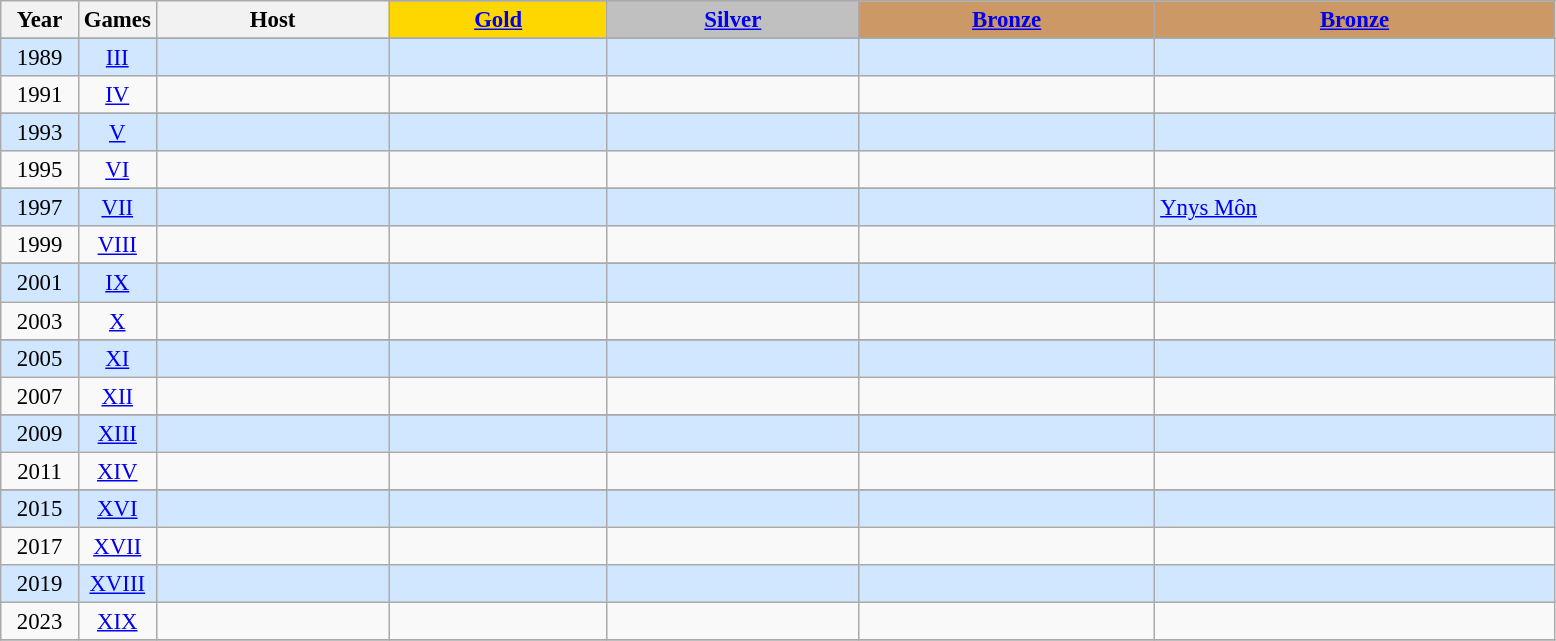<table class="wikitable" style="text-align: center; font-size:95%;">
<tr>
<th rowspan="2" style="width:5%;">Year</th>
<th rowspan="2" style="width:5%;">Games</th>
<th rowspan="2" style="width:15%;">Host</th>
</tr>
<tr>
<th style="background-color: gold"><a href='#'>Gold</a></th>
<th style="background-color: silver"><a href='#'>Silver</a></th>
<th style="background-color: #CC9966"><a href='#'>Bronze</a></th>
<th style="background-color: #CC9966"><a href='#'>Bronze</a></th>
</tr>
<tr>
</tr>
<tr style="text-align:center; background:#d0e7ff;">
<td>1989</td>
<td align=center><a href='#'>III</a></td>
<td align="left"></td>
<td align="left"></td>
<td align="left"></td>
<td align="left"></td>
<td></td>
</tr>
<tr>
<td>1991</td>
<td align=center><a href='#'>IV</a></td>
<td align="left"></td>
<td align="left"></td>
<td align="left"></td>
<td align="left"></td>
<td></td>
</tr>
<tr>
</tr>
<tr style="text-align:center; background:#d0e7ff;">
<td>1993</td>
<td align=center><a href='#'>V</a></td>
<td align="left"></td>
<td align="left"></td>
<td align="left"></td>
<td align="left"></td>
<td></td>
</tr>
<tr>
<td>1995</td>
<td align=center><a href='#'>VI</a></td>
<td align="left"></td>
<td align="left"></td>
<td align="left"></td>
<td align="left"></td>
<td align="left"></td>
</tr>
<tr>
</tr>
<tr style="text-align:center; background:#d0e7ff;">
<td>1997</td>
<td align=center><a href='#'>VII</a></td>
<td align="left"></td>
<td align="left"></td>
<td align="left"></td>
<td align="left"></td>
<td align=left> <a href='#'>Ynys Môn</a></td>
</tr>
<tr>
<td>1999</td>
<td align=center><a href='#'>VIII</a></td>
<td align="left"></td>
<td align="left"></td>
<td align="left"></td>
<td align="left"></td>
<td align="left"></td>
</tr>
<tr>
</tr>
<tr style="text-align:center; background:#d0e7ff;">
<td>2001</td>
<td align=center><a href='#'>IX</a></td>
<td align="left"></td>
<td align="left"></td>
<td align="left"></td>
<td align="left"></td>
<td align="left"></td>
</tr>
<tr>
<td>2003</td>
<td align=center><a href='#'>X</a></td>
<td align="left"></td>
<td align="left"></td>
<td align="left"></td>
<td align="left"></td>
<td align="left"></td>
</tr>
<tr>
</tr>
<tr style="text-align:center; background:#d0e7ff;">
<td>2005</td>
<td align=center><a href='#'>XI</a></td>
<td align="left"></td>
<td align="left"></td>
<td align="left"></td>
<td align="left"></td>
<td align="left"></td>
</tr>
<tr>
<td>2007</td>
<td align=center><a href='#'>XII</a></td>
<td align="left"></td>
<td align="left"> </td>
<td align="left"></td>
<td align="left"> </td>
<td align="left"></td>
</tr>
<tr>
</tr>
<tr style="text-align:center; background:#d0e7ff;">
<td>2009</td>
<td align=center><a href='#'>XIII</a></td>
<td align="left"></td>
<td align="left"></td>
<td align="left"></td>
<td align="left"></td>
<td align="left"></td>
</tr>
<tr>
<td>2011</td>
<td align=center><a href='#'>XIV</a></td>
<td align="left"></td>
<td align="left"></td>
<td align="left"></td>
<td align="left"></td>
<td align="left"></td>
</tr>
<tr>
</tr>
<tr style="text-align:center; background:#d0e7ff;">
<td>2015</td>
<td align=center><a href='#'>XVI</a></td>
<td align="left"></td>
<td align="left"> </td>
<td align="left"></td>
<td align="left"></td>
<td></td>
</tr>
<tr>
<td>2017</td>
<td align=center><a href='#'>XVII</a></td>
<td align="left"></td>
<td align="left"></td>
<td align="left"></td>
<td align="left"></td>
<td align="left"></td>
</tr>
<tr style="text-align:center; background:#d0e7ff;">
<td>2019</td>
<td align=center><a href='#'>XVIII</a></td>
<td align="left"></td>
<td align="left"></td>
<td align="left"></td>
<td align="left"></td>
<td align="left"></td>
</tr>
<tr>
<td>2023</td>
<td align=center><a href='#'>XIX</a></td>
<td align="left"></td>
<td align="left"></td>
<td align="left"></td>
<td align="left"></td>
<td align="left"></td>
</tr>
<tr>
</tr>
</table>
